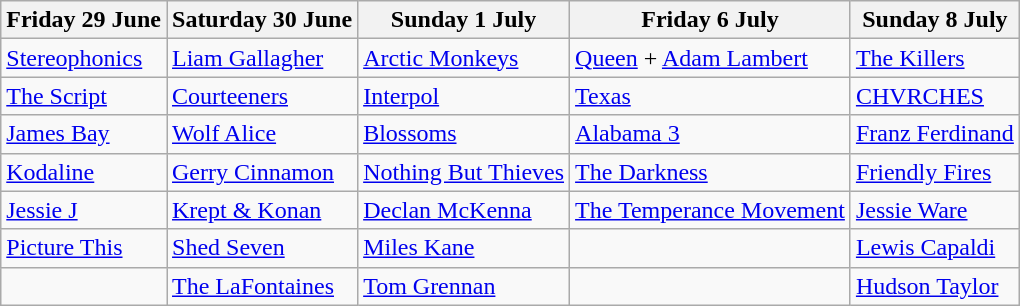<table class="wikitable">
<tr>
<th>Friday 29 June</th>
<th>Saturday 30 June</th>
<th>Sunday 1 July</th>
<th>Friday 6 July</th>
<th>Sunday 8 July</th>
</tr>
<tr>
<td><a href='#'>Stereophonics</a></td>
<td><a href='#'>Liam Gallagher</a></td>
<td><a href='#'>Arctic Monkeys</a></td>
<td><a href='#'>Queen</a> + <a href='#'>Adam Lambert</a></td>
<td><a href='#'>The Killers</a></td>
</tr>
<tr>
<td><a href='#'>The Script</a></td>
<td><a href='#'>Courteeners</a></td>
<td><a href='#'>Interpol</a></td>
<td><a href='#'>Texas</a></td>
<td><a href='#'>CHVRCHES</a></td>
</tr>
<tr>
<td><a href='#'>James Bay</a></td>
<td><a href='#'>Wolf Alice</a></td>
<td><a href='#'>Blossoms</a></td>
<td><a href='#'>Alabama 3</a></td>
<td><a href='#'>Franz Ferdinand</a></td>
</tr>
<tr>
<td><a href='#'>Kodaline</a></td>
<td><a href='#'>Gerry Cinnamon</a></td>
<td><a href='#'>Nothing But Thieves</a></td>
<td><a href='#'>The Darkness</a></td>
<td><a href='#'>Friendly Fires</a></td>
</tr>
<tr>
<td><a href='#'>Jessie J</a></td>
<td><a href='#'>Krept & Konan</a></td>
<td><a href='#'>Declan McKenna</a></td>
<td><a href='#'>The Temperance Movement</a></td>
<td><a href='#'>Jessie Ware</a></td>
</tr>
<tr>
<td><a href='#'>Picture This</a></td>
<td><a href='#'>Shed Seven</a></td>
<td><a href='#'>Miles Kane</a></td>
<td></td>
<td><a href='#'>Lewis Capaldi</a></td>
</tr>
<tr>
<td></td>
<td><a href='#'>The LaFontaines</a></td>
<td><a href='#'>Tom Grennan</a></td>
<td></td>
<td><a href='#'>Hudson Taylor</a></td>
</tr>
</table>
